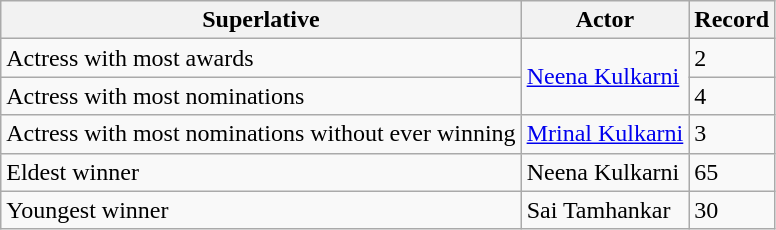<table class="wikitable">
<tr>
<th>Superlative</th>
<th>Actor</th>
<th>Record</th>
</tr>
<tr>
<td>Actress with most awards</td>
<td rowspan="2"><a href='#'>Neena Kulkarni</a></td>
<td>2</td>
</tr>
<tr>
<td>Actress with most nominations</td>
<td>4</td>
</tr>
<tr>
<td>Actress with most nominations without ever winning</td>
<td><a href='#'>Mrinal Kulkarni</a></td>
<td>3</td>
</tr>
<tr>
<td>Eldest winner</td>
<td>Neena Kulkarni </td>
<td>65</td>
</tr>
<tr>
<td>Youngest winner</td>
<td>Sai Tamhankar </td>
<td>30</td>
</tr>
</table>
